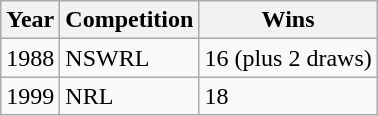<table class="wikitable" style="text-align:left;">
<tr>
<th>Year</th>
<th>Competition</th>
<th>Wins</th>
</tr>
<tr>
<td>1988</td>
<td>NSWRL</td>
<td>16 (plus 2 draws)</td>
</tr>
<tr>
<td>1999</td>
<td>NRL</td>
<td>18</td>
</tr>
</table>
